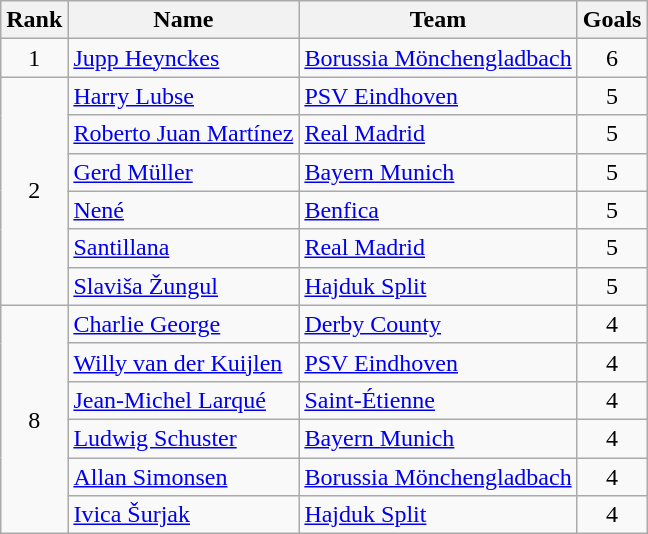<table class="wikitable" style="text-align:center">
<tr>
<th>Rank</th>
<th>Name</th>
<th>Team</th>
<th>Goals</th>
</tr>
<tr>
<td>1</td>
<td align="left"> <a href='#'>Jupp Heynckes</a></td>
<td align="left"> <a href='#'>Borussia Mönchengladbach</a></td>
<td>6</td>
</tr>
<tr>
<td rowspan="6">2</td>
<td align="left"> <a href='#'>Harry Lubse</a></td>
<td align="left"> <a href='#'>PSV Eindhoven</a></td>
<td>5</td>
</tr>
<tr>
<td align="left"> <a href='#'>Roberto Juan Martínez</a></td>
<td align="left"> <a href='#'>Real Madrid</a></td>
<td>5</td>
</tr>
<tr>
<td align="left"> <a href='#'>Gerd Müller</a></td>
<td align="left"> <a href='#'>Bayern Munich</a></td>
<td>5</td>
</tr>
<tr>
<td align="left"> <a href='#'>Nené</a></td>
<td align="left"> <a href='#'>Benfica</a></td>
<td>5</td>
</tr>
<tr>
<td align="left"> <a href='#'>Santillana</a></td>
<td align="left"> <a href='#'>Real Madrid</a></td>
<td>5</td>
</tr>
<tr>
<td align="left"> <a href='#'>Slaviša Žungul</a></td>
<td align="left"> <a href='#'>Hajduk Split</a></td>
<td>5</td>
</tr>
<tr>
<td rowspan="6">8</td>
<td align="left"> <a href='#'>Charlie George</a></td>
<td align="left"> <a href='#'>Derby County</a></td>
<td>4</td>
</tr>
<tr>
<td align="left"> <a href='#'>Willy van der Kuijlen</a></td>
<td align="left"> <a href='#'>PSV Eindhoven</a></td>
<td>4</td>
</tr>
<tr>
<td align="left"> <a href='#'>Jean-Michel Larqué</a></td>
<td align="left"> <a href='#'>Saint-Étienne</a></td>
<td>4</td>
</tr>
<tr>
<td align="left"> <a href='#'>Ludwig Schuster</a></td>
<td align="left"> <a href='#'>Bayern Munich</a></td>
<td>4</td>
</tr>
<tr>
<td align="left"> <a href='#'>Allan Simonsen</a></td>
<td align="left"> <a href='#'>Borussia Mönchengladbach</a></td>
<td>4</td>
</tr>
<tr>
<td align="left"> <a href='#'>Ivica Šurjak</a></td>
<td align="left"> <a href='#'>Hajduk Split</a></td>
<td>4</td>
</tr>
</table>
